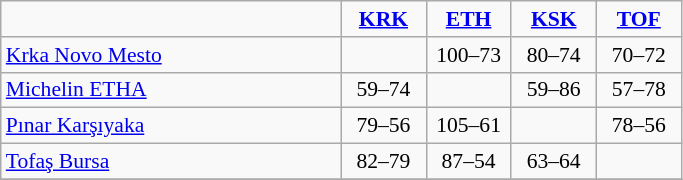<table class="wikitable" style="font-size: 90%; text-align: center">
<tr>
<td width=220></td>
<td width=50><strong><a href='#'>KRK</a></strong></td>
<td width=50><strong><a href='#'>ETH</a></strong></td>
<td width=50><strong><a href='#'>KSK</a></strong></td>
<td width=50><strong><a href='#'>TOF</a></strong></td>
</tr>
<tr>
<td align=left> <a href='#'>Krka Novo Mesto</a></td>
<td></td>
<td>100–73</td>
<td>80–74</td>
<td>70–72</td>
</tr>
<tr>
<td align=left> <a href='#'>Michelin ETHA</a></td>
<td>59–74</td>
<td></td>
<td>59–86</td>
<td>57–78</td>
</tr>
<tr>
<td align=left> <a href='#'>Pınar Karşıyaka</a></td>
<td>79–56</td>
<td>105–61</td>
<td></td>
<td>78–56</td>
</tr>
<tr>
<td align=left> <a href='#'>Tofaş Bursa</a></td>
<td>82–79</td>
<td>87–54</td>
<td>63–64</td>
<td></td>
</tr>
<tr>
</tr>
</table>
